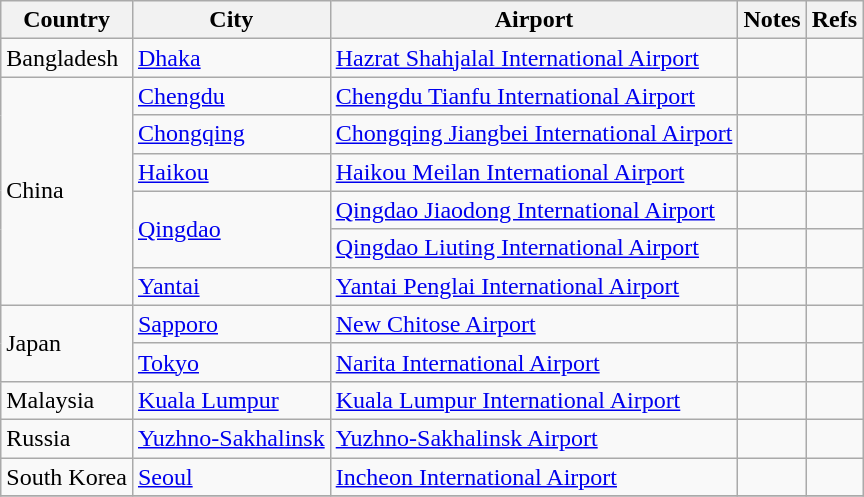<table class="sortable wikitable">
<tr>
<th>Country</th>
<th>City</th>
<th>Airport</th>
<th>Notes</th>
<th>Refs</th>
</tr>
<tr>
<td>Bangladesh</td>
<td><a href='#'>Dhaka</a></td>
<td><a href='#'>Hazrat Shahjalal International Airport</a></td>
<td align=center></td>
<td align=center></td>
</tr>
<tr>
<td rowspan="6">China</td>
<td><a href='#'>Chengdu</a></td>
<td><a href='#'>Chengdu Tianfu International Airport</a></td>
<td align=center></td>
<td align=center></td>
</tr>
<tr>
<td><a href='#'>Chongqing</a></td>
<td><a href='#'>Chongqing Jiangbei International Airport</a></td>
<td align=center></td>
<td align=center></td>
</tr>
<tr>
<td><a href='#'>Haikou</a></td>
<td><a href='#'>Haikou Meilan International Airport</a></td>
<td align=center></td>
<td align=center></td>
</tr>
<tr>
<td rowspan="2"><a href='#'>Qingdao</a></td>
<td><a href='#'>Qingdao Jiaodong International Airport</a></td>
<td align=center></td>
<td align=center></td>
</tr>
<tr>
<td><a href='#'>Qingdao Liuting International Airport</a></td>
<td></td>
<td align=center></td>
</tr>
<tr>
<td><a href='#'>Yantai</a></td>
<td><a href='#'>Yantai Penglai International Airport</a></td>
<td align=center></td>
<td align=center></td>
</tr>
<tr>
<td rowspan="2">Japan</td>
<td><a href='#'>Sapporo</a></td>
<td><a href='#'>New Chitose Airport</a></td>
<td align=center></td>
<td align=center></td>
</tr>
<tr>
<td><a href='#'>Tokyo</a></td>
<td><a href='#'>Narita International Airport</a></td>
<td align=center></td>
<td align=center></td>
</tr>
<tr>
<td>Malaysia</td>
<td><a href='#'>Kuala Lumpur</a></td>
<td><a href='#'>Kuala Lumpur International Airport</a></td>
<td align=center></td>
<td align=center></td>
</tr>
<tr>
<td>Russia</td>
<td><a href='#'>Yuzhno-Sakhalinsk</a></td>
<td><a href='#'>Yuzhno-Sakhalinsk Airport</a></td>
<td></td>
<td align=center></td>
</tr>
<tr>
<td>South Korea</td>
<td><a href='#'>Seoul</a></td>
<td><a href='#'>Incheon International Airport</a></td>
<td></td>
<td align=center></td>
</tr>
<tr>
</tr>
</table>
